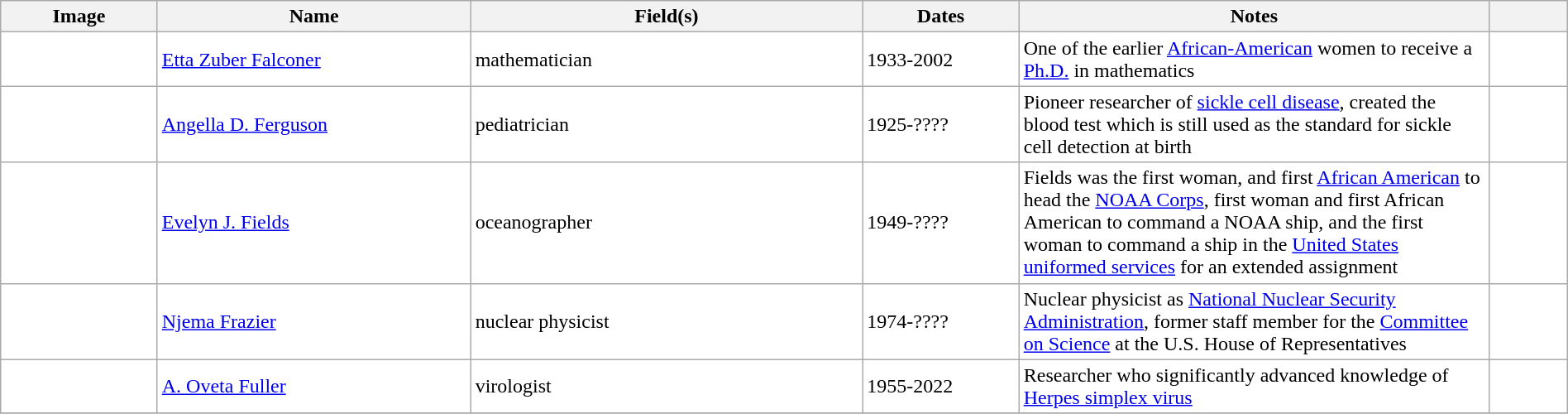<table class="wikitable sortable plainrowheaders" style="width:100%; background:#fff;">
<tr class="unsortable">
<th scope="col" class="unsortable">Image</th>
<th scope="col" style="width:20%;">Name</th>
<th scope="col" style="width:25%;">Field(s)</th>
<th scope="col" style="width:10%;">Dates</th>
<th scope="col" class="unsortable" style="width: 30%">Notes</th>
<th scope="col" class="unsortable" style="width: 5%"></th>
</tr>
<tr>
<td></td>
<td><a href='#'>Etta Zuber Falconer</a></td>
<td>mathematician</td>
<td>1933-2002</td>
<td>One of the earlier <a href='#'>African-American</a> women to receive a <a href='#'>Ph.D.</a> in mathematics</td>
<td></td>
</tr>
<tr>
<td></td>
<td><a href='#'>Angella D. Ferguson</a></td>
<td>pediatrician</td>
<td>1925-????</td>
<td>Pioneer researcher of <a href='#'>sickle cell disease</a>, created the blood test which is still used as the standard for sickle cell detection at birth</td>
<td></td>
</tr>
<tr>
<td></td>
<td><a href='#'>Evelyn J. Fields</a></td>
<td>oceanographer</td>
<td>1949-????</td>
<td>Fields was the first woman, and first <a href='#'>African American</a> to head the <a href='#'>NOAA Corps</a>, first woman and first African American to command a NOAA ship, and the first woman to command a ship in the <a href='#'>United States uniformed services</a> for an extended assignment</td>
<td></td>
</tr>
<tr>
<td></td>
<td><a href='#'>Njema Frazier</a></td>
<td>nuclear physicist</td>
<td>1974-????</td>
<td>Nuclear physicist as <a href='#'>National Nuclear Security Administration</a>, former staff member for the <a href='#'>Committee on Science</a> at the U.S. House of Representatives</td>
<td></td>
</tr>
<tr>
<td></td>
<td><a href='#'>A. Oveta Fuller</a></td>
<td>virologist</td>
<td>1955-2022</td>
<td>Researcher who significantly advanced knowledge of  <a href='#'>Herpes simplex virus</a></td>
<td></td>
</tr>
<tr>
</tr>
</table>
